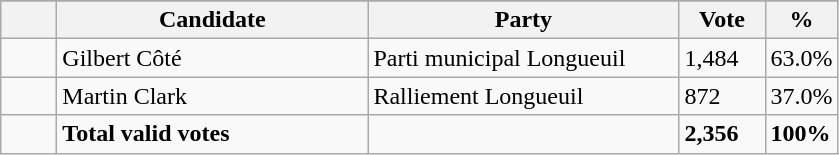<table class="wikitable">
<tr>
</tr>
<tr>
<th bgcolor="#DDDDFF" width="30px"></th>
<th bgcolor="#DDDDFF" width="200px">Candidate</th>
<th bgcolor="#DDDDFF" width="200px">Party</th>
<th bgcolor="#DDDDFF" width="50px">Vote</th>
<th bgcolor="#DDDDFF" width="30px">%</th>
</tr>
<tr>
<td> </td>
<td>Gilbert Côté</td>
<td>Parti municipal Longueuil</td>
<td>1,484</td>
<td>63.0%</td>
</tr>
<tr>
<td> </td>
<td>Martin Clark</td>
<td>Ralliement Longueuil</td>
<td>872</td>
<td>37.0%</td>
</tr>
<tr>
<td> </td>
<td><strong>Total valid votes</strong></td>
<td></td>
<td><strong>2,356</strong></td>
<td><strong>100%</strong></td>
</tr>
</table>
